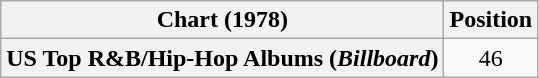<table class="wikitable plainrowheaders" style="text-align:center;">
<tr>
<th scope="col">Chart (1978)</th>
<th scope="col">Position</th>
</tr>
<tr>
<th scope="row">US Top R&B/Hip-Hop Albums (<em>Billboard</em>)</th>
<td>46</td>
</tr>
</table>
